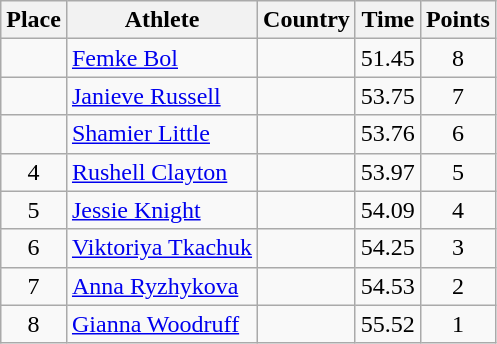<table class="wikitable">
<tr>
<th>Place</th>
<th>Athlete</th>
<th>Country</th>
<th>Time</th>
<th>Points</th>
</tr>
<tr>
<td align=center></td>
<td><a href='#'>Femke Bol</a></td>
<td></td>
<td>51.45</td>
<td align=center>8</td>
</tr>
<tr>
<td align=center></td>
<td><a href='#'>Janieve Russell</a></td>
<td></td>
<td>53.75</td>
<td align=center>7</td>
</tr>
<tr>
<td align=center></td>
<td><a href='#'>Shamier Little</a></td>
<td></td>
<td>53.76</td>
<td align=center>6</td>
</tr>
<tr>
<td align=center>4</td>
<td><a href='#'>Rushell Clayton</a></td>
<td></td>
<td>53.97</td>
<td align=center>5</td>
</tr>
<tr>
<td align=center>5</td>
<td><a href='#'>Jessie Knight</a></td>
<td></td>
<td>54.09</td>
<td align=center>4</td>
</tr>
<tr>
<td align=center>6</td>
<td><a href='#'>Viktoriya Tkachuk</a></td>
<td></td>
<td>54.25</td>
<td align=center>3</td>
</tr>
<tr>
<td align=center>7</td>
<td><a href='#'>Anna Ryzhykova</a></td>
<td></td>
<td>54.53</td>
<td align=center>2</td>
</tr>
<tr>
<td align=center>8</td>
<td><a href='#'>Gianna Woodruff</a></td>
<td></td>
<td>55.52</td>
<td align=center>1</td>
</tr>
</table>
